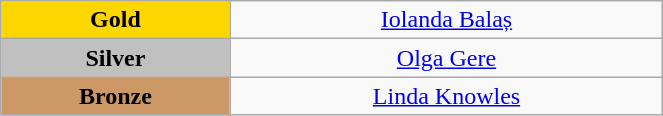<table class="wikitable" style="text-align:center; " width="35%">
<tr>
<td bgcolor="gold"><strong>Gold</strong></td>
<td><a href='#'>Iolanda Balaș</a><br>  <small><em></em></small></td>
</tr>
<tr>
<td bgcolor="silver"><strong>Silver</strong></td>
<td><a href='#'>Olga Gere</a><br>  <small><em></em></small></td>
</tr>
<tr>
<td bgcolor="CC9966"><strong>Bronze</strong></td>
<td><a href='#'>Linda Knowles</a><br>  <small><em></em></small></td>
</tr>
</table>
